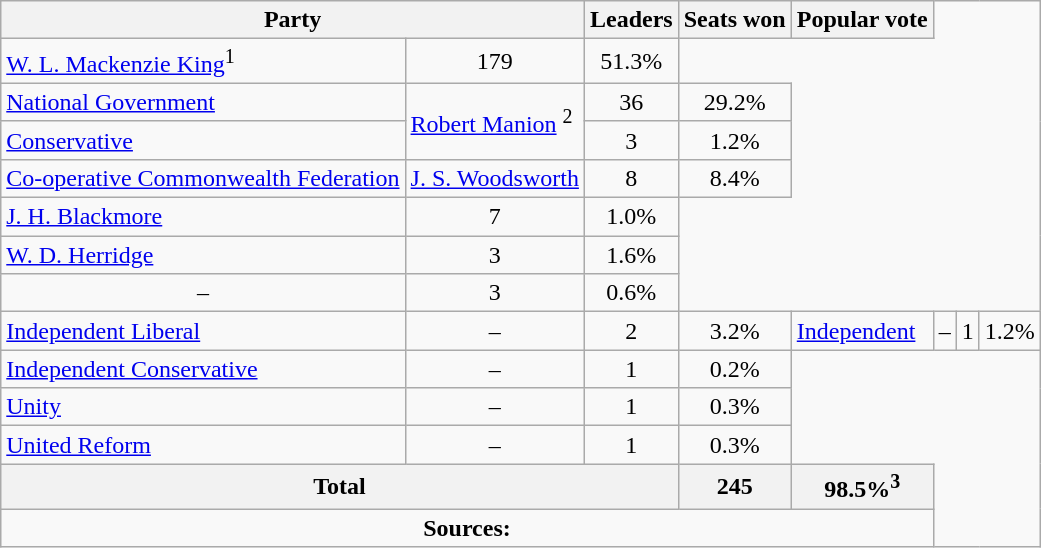<table class="wikitable">
<tr>
<th colspan="2">Party</th>
<th>Leaders</th>
<th>Seats won</th>
<th>Popular vote</th>
</tr>
<tr>
<td><a href='#'>W. L. Mackenzie King</a><sup>1</sup></td>
<td align=center>179</td>
<td align=center>51.3%</td>
</tr>
<tr>
<td><a href='#'>National Government</a></td>
<td rowspan=2><a href='#'>Robert Manion</a> <sup>2</sup></td>
<td align=center>36</td>
<td align=center>29.2%</td>
</tr>
<tr>
<td><a href='#'>Conservative</a></td>
<td align=center>3</td>
<td align=center>1.2%</td>
</tr>
<tr>
<td><a href='#'>Co-operative Commonwealth Federation</a></td>
<td><a href='#'>J. S. Woodsworth</a></td>
<td align=center>8</td>
<td align=center>8.4%</td>
</tr>
<tr>
<td><a href='#'>J. H. Blackmore</a></td>
<td align=center>7</td>
<td align=center>1.0%</td>
</tr>
<tr>
<td><a href='#'>W. D. Herridge</a></td>
<td align=center>3</td>
<td align=center>1.6%</td>
</tr>
<tr>
<td align=center>–</td>
<td align=center>3</td>
<td align=center>0.6%</td>
</tr>
<tr>
<td><a href='#'>Independent Liberal</a></td>
<td align=center>–</td>
<td align=center>2</td>
<td align=center>3.2%<br></td>
<td><a href='#'>Independent</a></td>
<td align=center>–</td>
<td align=center>1</td>
<td align=center>1.2%</td>
</tr>
<tr>
<td><a href='#'>Independent Conservative</a></td>
<td align=center>–</td>
<td align=center>1</td>
<td align=center>0.2%</td>
</tr>
<tr>
<td><a href='#'>Unity</a></td>
<td align=center>–</td>
<td align=center>1</td>
<td align=center>0.3%</td>
</tr>
<tr>
<td><a href='#'>United Reform</a></td>
<td align=center>–</td>
<td align=center>1</td>
<td align=center>0.3%</td>
</tr>
<tr>
<th colspan=3 align=left>Total</th>
<th align=center>245</th>
<th align=center>98.5%<sup>3</sup></th>
</tr>
<tr>
<td align="center" colspan=5><strong>Sources:</strong> </td>
</tr>
</table>
